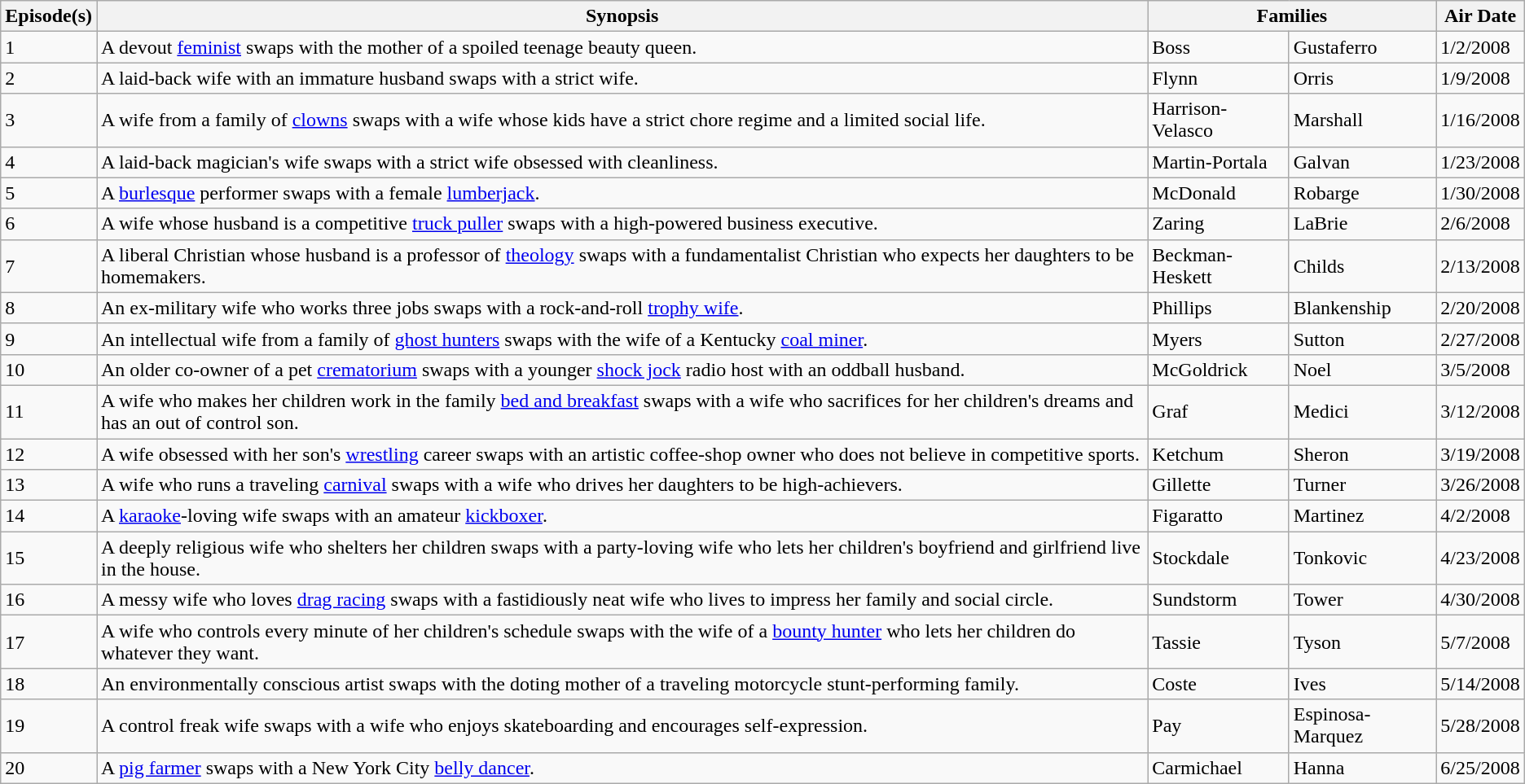<table class="wikitable">
<tr>
<th>Episode(s)</th>
<th>Synopsis</th>
<th colspan="2">Families</th>
<th>Air Date</th>
</tr>
<tr>
<td>1</td>
<td>A devout <a href='#'>feminist</a> swaps with the mother of a spoiled teenage beauty queen.</td>
<td>Boss</td>
<td>Gustaferro</td>
<td>1/2/2008</td>
</tr>
<tr>
<td>2</td>
<td>A laid-back wife with an immature husband swaps with a strict wife.</td>
<td>Flynn</td>
<td>Orris</td>
<td>1/9/2008</td>
</tr>
<tr>
<td>3</td>
<td>A wife from a family of <a href='#'>clowns</a> swaps with a wife whose kids have a strict chore regime and a limited social life.</td>
<td>Harrison-Velasco</td>
<td>Marshall</td>
<td>1/16/2008</td>
</tr>
<tr>
<td>4</td>
<td>A laid-back magician's wife swaps with a strict wife obsessed with cleanliness.</td>
<td>Martin-Portala</td>
<td>Galvan</td>
<td>1/23/2008</td>
</tr>
<tr>
<td>5</td>
<td>A <a href='#'>burlesque</a> performer swaps with a female <a href='#'>lumberjack</a>.</td>
<td>McDonald</td>
<td>Robarge</td>
<td>1/30/2008</td>
</tr>
<tr>
<td>6</td>
<td>A wife whose husband is a competitive <a href='#'>truck puller</a> swaps with a high-powered business executive.</td>
<td>Zaring</td>
<td>LaBrie</td>
<td>2/6/2008</td>
</tr>
<tr>
<td>7</td>
<td>A liberal Christian whose husband is a professor of <a href='#'>theology</a> swaps with a fundamentalist Christian who expects her daughters to be homemakers.</td>
<td>Beckman-Heskett</td>
<td>Childs</td>
<td>2/13/2008</td>
</tr>
<tr>
<td>8</td>
<td>An ex-military wife who works three jobs swaps with a rock-and-roll <a href='#'>trophy wife</a>.</td>
<td>Phillips</td>
<td>Blankenship</td>
<td>2/20/2008</td>
</tr>
<tr>
<td>9</td>
<td>An intellectual wife from a family of <a href='#'>ghost hunters</a> swaps with the wife of a Kentucky <a href='#'>coal miner</a>.</td>
<td>Myers</td>
<td>Sutton</td>
<td>2/27/2008</td>
</tr>
<tr>
<td>10</td>
<td>An older co-owner of a pet <a href='#'>crematorium</a> swaps with a younger <a href='#'>shock jock</a> radio host with an oddball husband.</td>
<td>McGoldrick</td>
<td>Noel</td>
<td>3/5/2008</td>
</tr>
<tr>
<td>11</td>
<td>A wife who makes her children work in the family <a href='#'>bed and breakfast</a> swaps with a wife who sacrifices for her children's dreams and has an out of control son.</td>
<td>Graf</td>
<td>Medici</td>
<td>3/12/2008</td>
</tr>
<tr>
<td>12</td>
<td>A wife obsessed with her son's <a href='#'>wrestling</a> career swaps with an artistic coffee-shop owner who does not believe in competitive sports.</td>
<td>Ketchum</td>
<td>Sheron</td>
<td>3/19/2008</td>
</tr>
<tr>
<td>13</td>
<td>A wife who runs a traveling <a href='#'>carnival</a> swaps with a wife who drives her daughters to be high-achievers.</td>
<td>Gillette</td>
<td>Turner</td>
<td>3/26/2008</td>
</tr>
<tr>
<td>14</td>
<td>A <a href='#'>karaoke</a>-loving wife swaps with an amateur <a href='#'>kickboxer</a>.</td>
<td>Figaratto</td>
<td>Martinez</td>
<td>4/2/2008</td>
</tr>
<tr>
<td>15</td>
<td>A deeply religious wife who shelters her children swaps with a party-loving wife who lets her children's boyfriend and girlfriend live in the house.</td>
<td>Stockdale</td>
<td>Tonkovic</td>
<td>4/23/2008</td>
</tr>
<tr>
<td>16</td>
<td>A messy wife who loves <a href='#'>drag racing</a> swaps with a fastidiously neat wife who lives to impress her family and social circle.</td>
<td>Sundstorm</td>
<td>Tower</td>
<td>4/30/2008</td>
</tr>
<tr>
<td>17</td>
<td>A wife who controls every minute of her children's schedule swaps with the wife of a <a href='#'>bounty hunter</a> who lets her children do whatever they want.</td>
<td>Tassie</td>
<td>Tyson</td>
<td>5/7/2008</td>
</tr>
<tr>
<td>18</td>
<td>An environmentally conscious artist swaps with the doting mother of a traveling motorcycle stunt-performing family.</td>
<td>Coste</td>
<td>Ives</td>
<td>5/14/2008</td>
</tr>
<tr>
<td>19</td>
<td>A control freak wife swaps with a wife who enjoys skateboarding and encourages self-expression.</td>
<td>Pay</td>
<td>Espinosa-Marquez</td>
<td>5/28/2008</td>
</tr>
<tr>
<td>20</td>
<td>A <a href='#'>pig farmer</a> swaps with a New York City <a href='#'>belly dancer</a>.</td>
<td>Carmichael</td>
<td>Hanna</td>
<td>6/25/2008</td>
</tr>
</table>
